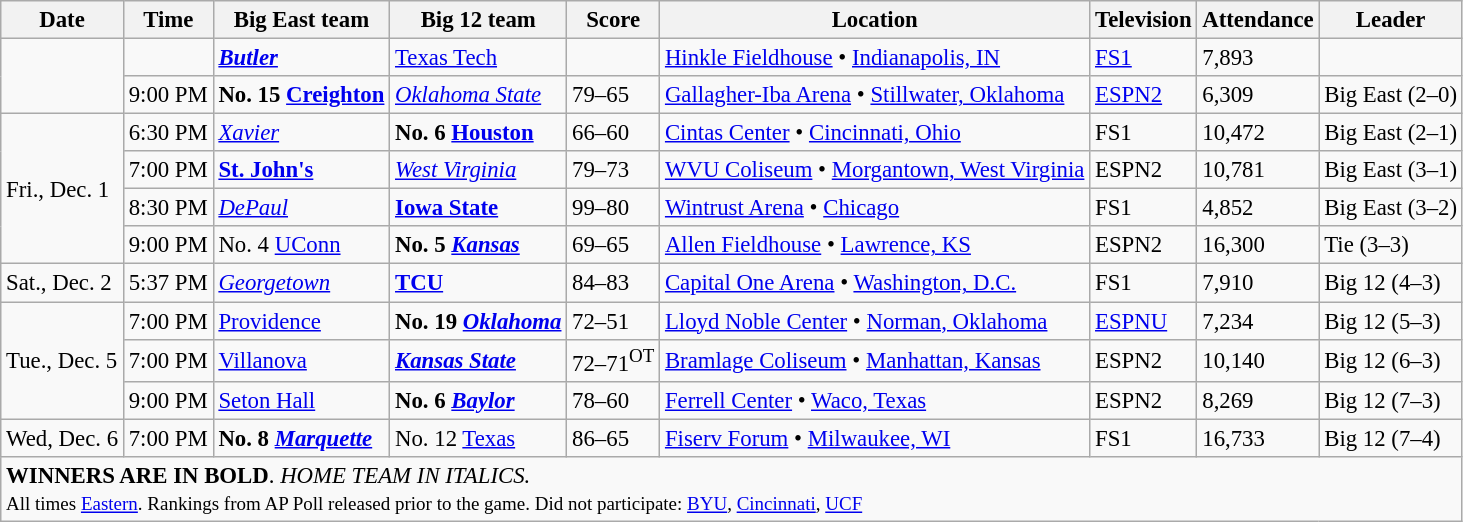<table class="wikitable" style="font-size: 95%">
<tr>
<th>Date</th>
<th>Time</th>
<th>Big East team</th>
<th>Big 12 team</th>
<th>Score</th>
<th>Location</th>
<th>Television</th>
<th>Attendance</th>
<th>Leader</th>
</tr>
<tr>
<td rowspan="2"></td>
<td></td>
<td><strong><a href='#'> <em>Butler</em></a></strong></td>
<td><a href='#'>Texas Tech</a></td>
<td></td>
<td><a href='#'>Hinkle Fieldhouse</a> • <a href='#'>Indianapolis, IN</a></td>
<td><a href='#'>FS1</a></td>
<td>7,893</td>
<td></td>
</tr>
<tr>
<td>9:00 PM</td>
<td><strong> No. 15 <a href='#'>Creighton</a></strong></td>
<td><em><a href='#'>Oklahoma State</a></em></td>
<td>79–65</td>
<td><a href='#'>Gallagher-Iba Arena</a> • <a href='#'>Stillwater, Oklahoma</a></td>
<td><a href='#'>ESPN2</a></td>
<td>6,309</td>
<td>Big East (2–0)</td>
</tr>
<tr>
<td rowspan="4">Fri., Dec. 1</td>
<td>6:30 PM</td>
<td><em><a href='#'>Xavier</a></em></td>
<td><strong>No. 6 <a href='#'>Houston</a></strong></td>
<td>66–60</td>
<td><a href='#'>Cintas Center</a> • <a href='#'>Cincinnati, Ohio</a></td>
<td>FS1</td>
<td>10,472</td>
<td>Big East (2–1)</td>
</tr>
<tr>
<td>7:00 PM</td>
<td><strong><a href='#'>St. John's</a></strong></td>
<td><em><a href='#'>West Virginia</a></em></td>
<td>79–73</td>
<td><a href='#'>WVU Coliseum</a> • <a href='#'>Morgantown, West Virginia</a></td>
<td>ESPN2</td>
<td>10,781</td>
<td>Big East (3–1)</td>
</tr>
<tr>
<td>8:30 PM</td>
<td><em><a href='#'>DePaul</a></em></td>
<td><strong><a href='#'>Iowa State</a></strong></td>
<td>99–80</td>
<td><a href='#'>Wintrust Arena</a> • <a href='#'>Chicago</a></td>
<td>FS1</td>
<td>4,852</td>
<td>Big East (3–2)</td>
</tr>
<tr>
<td>9:00 PM</td>
<td>No. 4 <a href='#'>UConn</a></td>
<td><strong>No. 5 <a href='#'><em>Kansas</em></a></strong></td>
<td>69–65</td>
<td><a href='#'>Allen Fieldhouse</a> • <a href='#'>Lawrence, KS</a></td>
<td>ESPN2</td>
<td>16,300</td>
<td>Tie (3–3)</td>
</tr>
<tr>
<td>Sat., Dec. 2</td>
<td>5:37 PM</td>
<td><em><a href='#'>Georgetown</a></em></td>
<td><strong><a href='#'>TCU</a></strong></td>
<td>84–83</td>
<td><a href='#'>Capital One Arena</a> • <a href='#'>Washington, D.C.</a></td>
<td>FS1</td>
<td>7,910</td>
<td>Big 12 (4–3)</td>
</tr>
<tr>
<td rowspan="3">Tue., Dec. 5</td>
<td>7:00 PM</td>
<td><a href='#'>Providence</a></td>
<td><strong>No. 19 <a href='#'><em>Oklahoma</em></a></strong></td>
<td>72–51</td>
<td><a href='#'>Lloyd Noble Center</a> • <a href='#'>Norman, Oklahoma</a></td>
<td><a href='#'>ESPNU</a></td>
<td>7,234</td>
<td>Big 12 (5–3)</td>
</tr>
<tr>
<td>7:00 PM</td>
<td><a href='#'>Villanova</a></td>
<td><strong><a href='#'><em>Kansas State</em></a></strong></td>
<td>72–71<sup>OT</sup></td>
<td><a href='#'>Bramlage Coliseum</a> • <a href='#'>Manhattan, Kansas</a></td>
<td>ESPN2</td>
<td>10,140</td>
<td>Big 12 (6–3)</td>
</tr>
<tr>
<td>9:00 PM</td>
<td><a href='#'>Seton Hall</a></td>
<td><strong>No. 6 <a href='#'><em>Baylor</em></a></strong></td>
<td>78–60</td>
<td><a href='#'>Ferrell Center</a> • <a href='#'>Waco, Texas</a></td>
<td>ESPN2</td>
<td>8,269</td>
<td>Big 12 (7–3)</td>
</tr>
<tr>
<td>Wed, Dec. 6</td>
<td>7:00 PM</td>
<td><strong>No. 8 <a href='#'><em>Marquette</em></a></strong></td>
<td>No. 12 <a href='#'>Texas</a></td>
<td>86–65</td>
<td><a href='#'>Fiserv Forum</a> • <a href='#'>Milwaukee, WI</a></td>
<td>FS1</td>
<td>16,733</td>
<td>Big 12 (7–4)</td>
</tr>
<tr>
<td colspan="9"><strong>WINNERS ARE IN BOLD</strong>. <em>HOME TEAM IN ITALICS.</em><br><small> All times <a href='#'>Eastern</a>. Rankings from AP Poll released prior to the game. Did not participate: <a href='#'>BYU</a>, <a href='#'>Cincinnati</a>, <a href='#'>UCF</a></small></td>
</tr>
</table>
